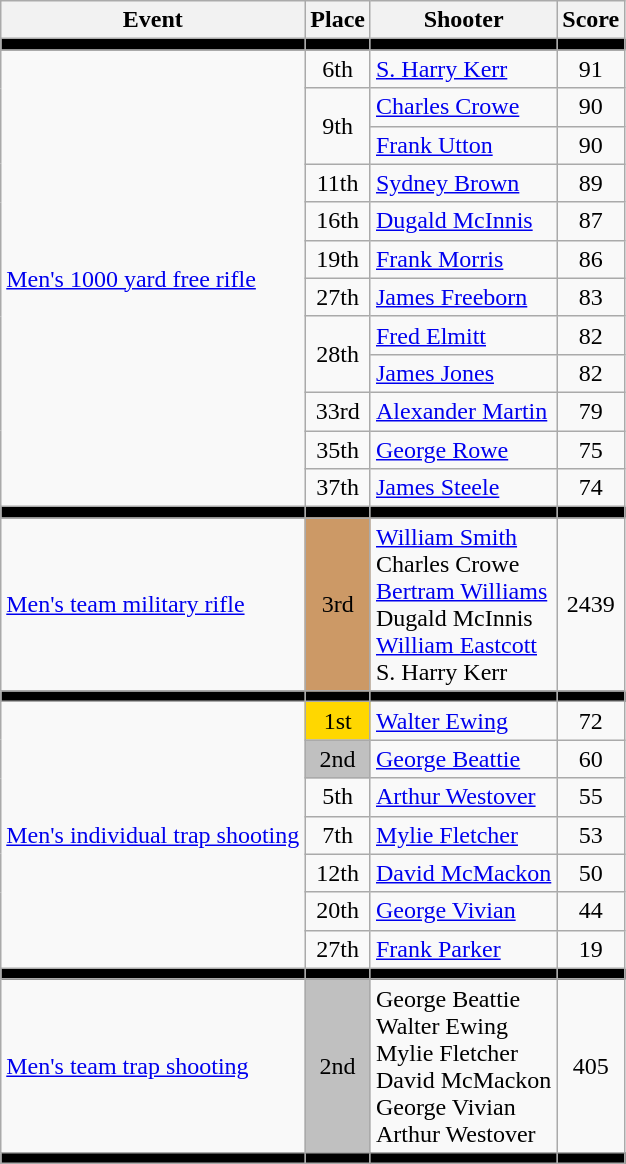<table class=wikitable>
<tr>
<th>Event</th>
<th>Place</th>
<th>Shooter</th>
<th>Score</th>
</tr>
<tr bgcolor=black>
<td></td>
<td></td>
<td></td>
<td></td>
</tr>
<tr>
<td rowspan=12><a href='#'>Men's 1000 yard free rifle</a></td>
<td align=center>6th</td>
<td><a href='#'>S. Harry Kerr</a></td>
<td align=center>91</td>
</tr>
<tr>
<td rowspan=2 align=center>9th</td>
<td><a href='#'>Charles Crowe</a></td>
<td align=center>90</td>
</tr>
<tr>
<td><a href='#'>Frank Utton</a></td>
<td align=center>90</td>
</tr>
<tr>
<td align=center>11th</td>
<td><a href='#'>Sydney Brown</a></td>
<td align=center>89</td>
</tr>
<tr>
<td align=center>16th</td>
<td><a href='#'>Dugald McInnis</a></td>
<td align=center>87</td>
</tr>
<tr>
<td align=center>19th</td>
<td><a href='#'>Frank Morris</a></td>
<td align=center>86</td>
</tr>
<tr>
<td align=center>27th</td>
<td><a href='#'>James Freeborn</a></td>
<td align=center>83</td>
</tr>
<tr>
<td rowspan=2 align=center>28th</td>
<td><a href='#'>Fred Elmitt</a></td>
<td align=center>82</td>
</tr>
<tr>
<td><a href='#'>James Jones</a></td>
<td align=center>82</td>
</tr>
<tr>
<td align=center>33rd</td>
<td><a href='#'>Alexander Martin</a></td>
<td align=center>79</td>
</tr>
<tr>
<td align=center>35th</td>
<td><a href='#'>George Rowe</a></td>
<td align=center>75</td>
</tr>
<tr>
<td align=center>37th</td>
<td><a href='#'>James Steele</a></td>
<td align=center>74</td>
</tr>
<tr bgcolor=black>
<td></td>
<td></td>
<td></td>
<td></td>
</tr>
<tr>
<td><a href='#'>Men's team military rifle</a></td>
<td bgcolor=cc9966 align=center>3rd</td>
<td><a href='#'>William Smith</a> <br> Charles Crowe <br> <a href='#'>Bertram Williams</a> <br> Dugald McInnis <br> <a href='#'>William Eastcott</a> <br> S. Harry Kerr</td>
<td align=center>2439</td>
</tr>
<tr bgcolor=black>
<td></td>
<td></td>
<td></td>
<td></td>
</tr>
<tr>
<td rowspan=7><a href='#'>Men's individual trap shooting</a></td>
<td bgcolor=gold align=center>1st</td>
<td><a href='#'>Walter Ewing</a></td>
<td align=center>72</td>
</tr>
<tr>
<td bgcolor=silver align=center>2nd</td>
<td><a href='#'>George Beattie</a></td>
<td align=center>60</td>
</tr>
<tr>
<td align=center>5th</td>
<td><a href='#'>Arthur Westover</a></td>
<td align=center>55</td>
</tr>
<tr>
<td align=center>7th</td>
<td><a href='#'>Mylie Fletcher</a></td>
<td align=center>53</td>
</tr>
<tr>
<td align=center>12th</td>
<td><a href='#'>David McMackon</a></td>
<td align=center>50</td>
</tr>
<tr>
<td align=center>20th</td>
<td><a href='#'>George Vivian</a></td>
<td align=center>44</td>
</tr>
<tr>
<td align=center>27th</td>
<td><a href='#'>Frank Parker</a></td>
<td align=center>19</td>
</tr>
<tr bgcolor=black>
<td></td>
<td></td>
<td></td>
<td></td>
</tr>
<tr>
<td><a href='#'>Men's team trap shooting</a></td>
<td bgcolor=silver align=center>2nd</td>
<td>George Beattie <br> Walter Ewing <br> Mylie Fletcher <br> David McMackon <br> George Vivian <br> Arthur Westover</td>
<td align=center>405</td>
</tr>
<tr bgcolor=black>
<td></td>
<td></td>
<td></td>
<td></td>
</tr>
</table>
